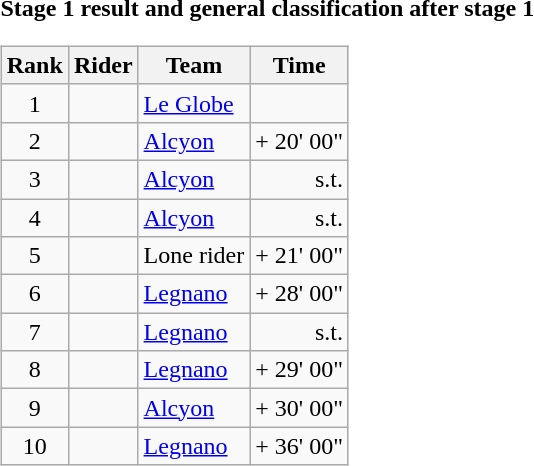<table>
<tr>
<td><strong>Stage 1 result and general classification after stage 1</strong><br><table class="wikitable">
<tr>
<th scope="col">Rank</th>
<th scope="col">Rider</th>
<th scope="col">Team</th>
<th scope="col">Time</th>
</tr>
<tr>
<td style="text-align:center;">1</td>
<td></td>
<td><a href='#'>Le Globe</a></td>
<td style="text-align:right;"></td>
</tr>
<tr>
<td style="text-align:center;">2</td>
<td></td>
<td><a href='#'>Alcyon</a></td>
<td style="text-align:right;">+ 20' 00"</td>
</tr>
<tr>
<td style="text-align:center;">3</td>
<td></td>
<td><a href='#'>Alcyon</a></td>
<td style="text-align:right;">s.t.</td>
</tr>
<tr>
<td style="text-align:center;">4</td>
<td></td>
<td><a href='#'>Alcyon</a></td>
<td style="text-align:right;">s.t.</td>
</tr>
<tr>
<td style="text-align:center;">5</td>
<td></td>
<td>Lone rider</td>
<td style="text-align:right;">+ 21' 00"</td>
</tr>
<tr>
<td style="text-align:center;">6</td>
<td></td>
<td><a href='#'>Legnano</a></td>
<td style="text-align:right;">+ 28' 00"</td>
</tr>
<tr>
<td style="text-align:center;">7</td>
<td></td>
<td><a href='#'>Legnano</a></td>
<td style="text-align:right;">s.t.</td>
</tr>
<tr>
<td style="text-align:center;">8</td>
<td></td>
<td><a href='#'>Legnano</a></td>
<td style="text-align:right;">+ 29' 00"</td>
</tr>
<tr>
<td style="text-align:center;">9</td>
<td></td>
<td><a href='#'>Alcyon</a></td>
<td style="text-align:right;">+ 30' 00"</td>
</tr>
<tr>
<td style="text-align:center;">10</td>
<td></td>
<td><a href='#'>Legnano</a></td>
<td style="text-align:right;">+ 36' 00"</td>
</tr>
</table>
</td>
</tr>
</table>
